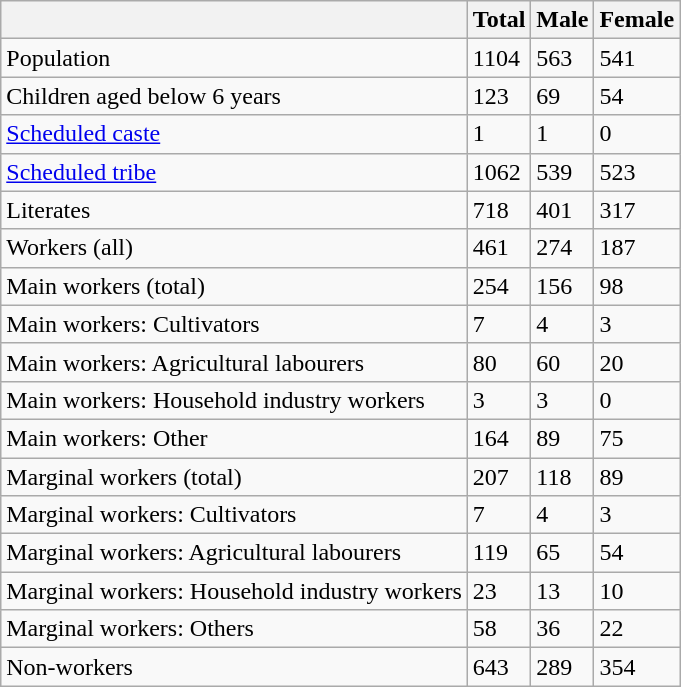<table class="wikitable sortable">
<tr>
<th></th>
<th>Total</th>
<th>Male</th>
<th>Female</th>
</tr>
<tr>
<td>Population</td>
<td>1104</td>
<td>563</td>
<td>541</td>
</tr>
<tr>
<td>Children aged below 6 years</td>
<td>123</td>
<td>69</td>
<td>54</td>
</tr>
<tr>
<td><a href='#'>Scheduled caste</a></td>
<td>1</td>
<td>1</td>
<td>0</td>
</tr>
<tr>
<td><a href='#'>Scheduled tribe</a></td>
<td>1062</td>
<td>539</td>
<td>523</td>
</tr>
<tr>
<td>Literates</td>
<td>718</td>
<td>401</td>
<td>317</td>
</tr>
<tr>
<td>Workers (all)</td>
<td>461</td>
<td>274</td>
<td>187</td>
</tr>
<tr>
<td>Main workers (total)</td>
<td>254</td>
<td>156</td>
<td>98</td>
</tr>
<tr>
<td>Main workers: Cultivators</td>
<td>7</td>
<td>4</td>
<td>3</td>
</tr>
<tr>
<td>Main workers: Agricultural labourers</td>
<td>80</td>
<td>60</td>
<td>20</td>
</tr>
<tr>
<td>Main workers: Household industry workers</td>
<td>3</td>
<td>3</td>
<td>0</td>
</tr>
<tr>
<td>Main workers: Other</td>
<td>164</td>
<td>89</td>
<td>75</td>
</tr>
<tr>
<td>Marginal workers (total)</td>
<td>207</td>
<td>118</td>
<td>89</td>
</tr>
<tr>
<td>Marginal workers: Cultivators</td>
<td>7</td>
<td>4</td>
<td>3</td>
</tr>
<tr>
<td>Marginal workers: Agricultural labourers</td>
<td>119</td>
<td>65</td>
<td>54</td>
</tr>
<tr>
<td>Marginal workers: Household industry workers</td>
<td>23</td>
<td>13</td>
<td>10</td>
</tr>
<tr>
<td>Marginal workers: Others</td>
<td>58</td>
<td>36</td>
<td>22</td>
</tr>
<tr>
<td>Non-workers</td>
<td>643</td>
<td>289</td>
<td>354</td>
</tr>
</table>
